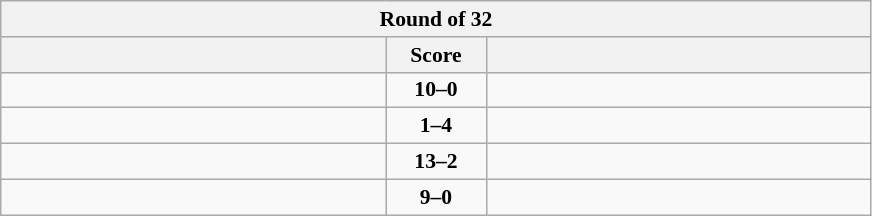<table class="wikitable" style="text-align: center; font-size:90% ">
<tr>
<th colspan=3>Round of 32</th>
</tr>
<tr>
<th align="right" width="250"></th>
<th width="60">Score</th>
<th align="left" width="250"></th>
</tr>
<tr>
<td align=left><strong></strong></td>
<td align=center><strong>10–0</strong></td>
<td align=left></td>
</tr>
<tr>
<td align=left></td>
<td align=center><strong>1–4</strong></td>
<td align=left><strong></strong></td>
</tr>
<tr>
<td align=left><strong></strong></td>
<td align=center><strong>13–2</strong></td>
<td align=left></td>
</tr>
<tr>
<td align=left><strong></strong></td>
<td align=center><strong>9–0</strong></td>
<td align=left></td>
</tr>
</table>
